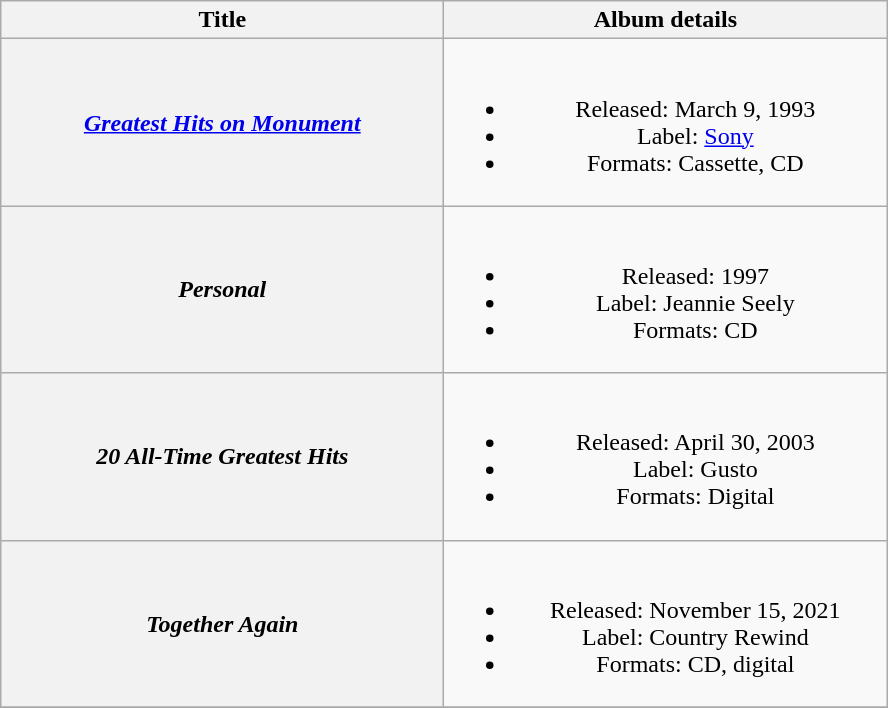<table class="wikitable plainrowheaders" style="text-align:center;">
<tr>
<th scope="col" style="width:18em;">Title</th>
<th scope="col" style="width:18em;">Album details</th>
</tr>
<tr>
<th scope="row"><em><a href='#'>Greatest Hits on Monument</a></em></th>
<td><br><ul><li>Released: March 9, 1993</li><li>Label: <a href='#'>Sony</a></li><li>Formats: Cassette, CD</li></ul></td>
</tr>
<tr>
<th scope="row"><em>Personal</em></th>
<td><br><ul><li>Released: 1997</li><li>Label: Jeannie Seely</li><li>Formats: CD</li></ul></td>
</tr>
<tr>
<th scope="row"><em>20 All-Time Greatest Hits</em><br></th>
<td><br><ul><li>Released: April 30, 2003</li><li>Label: Gusto</li><li>Formats: Digital</li></ul></td>
</tr>
<tr>
<th scope="row"><em>Together Again</em><br></th>
<td><br><ul><li>Released: November 15, 2021</li><li>Label: Country Rewind</li><li>Formats: CD, digital</li></ul></td>
</tr>
<tr>
</tr>
</table>
